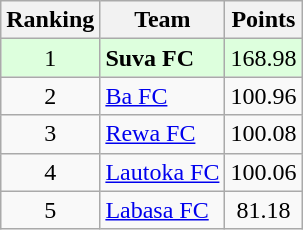<table class="wikitable" style="text-align: center;">
<tr>
<th>Ranking</th>
<th>Team</th>
<th>Points</th>
</tr>
<tr bgcolor="#ddffdd">
<td>1</td>
<td align=left> <strong>Suva FC</strong></td>
<td>168.98</td>
</tr>
<tr>
<td>2</td>
<td align=left> <a href='#'>Ba FC</a></td>
<td>100.96</td>
</tr>
<tr>
<td>3</td>
<td align=left> <a href='#'>Rewa FC</a></td>
<td>100.08</td>
</tr>
<tr>
<td>4</td>
<td align=left> <a href='#'>Lautoka FC</a></td>
<td>100.06</td>
</tr>
<tr>
<td>5</td>
<td align=left> <a href='#'>Labasa FC</a></td>
<td>81.18</td>
</tr>
</table>
